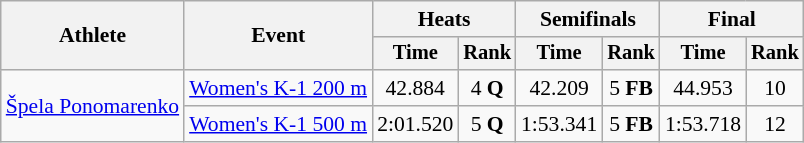<table class="wikitable" style="font-size:90%">
<tr>
<th rowspan="2">Athlete</th>
<th rowspan="2">Event</th>
<th colspan=2>Heats</th>
<th colspan=2>Semifinals</th>
<th colspan=2>Final</th>
</tr>
<tr style="font-size:95%">
<th>Time</th>
<th>Rank</th>
<th>Time</th>
<th>Rank</th>
<th>Time</th>
<th>Rank</th>
</tr>
<tr align=center>
<td align=left rowspan=2><a href='#'>Špela Ponomarenko</a></td>
<td align=left><a href='#'>Women's K-1 200 m</a></td>
<td>42.884</td>
<td>4 <strong>Q</strong></td>
<td>42.209</td>
<td>5 <strong>FB</strong></td>
<td>44.953</td>
<td>10</td>
</tr>
<tr align=center>
<td align=left><a href='#'>Women's K-1 500 m</a></td>
<td>2:01.520</td>
<td>5 <strong>Q</strong></td>
<td>1:53.341</td>
<td>5 <strong>FB</strong></td>
<td>1:53.718</td>
<td>12</td>
</tr>
</table>
